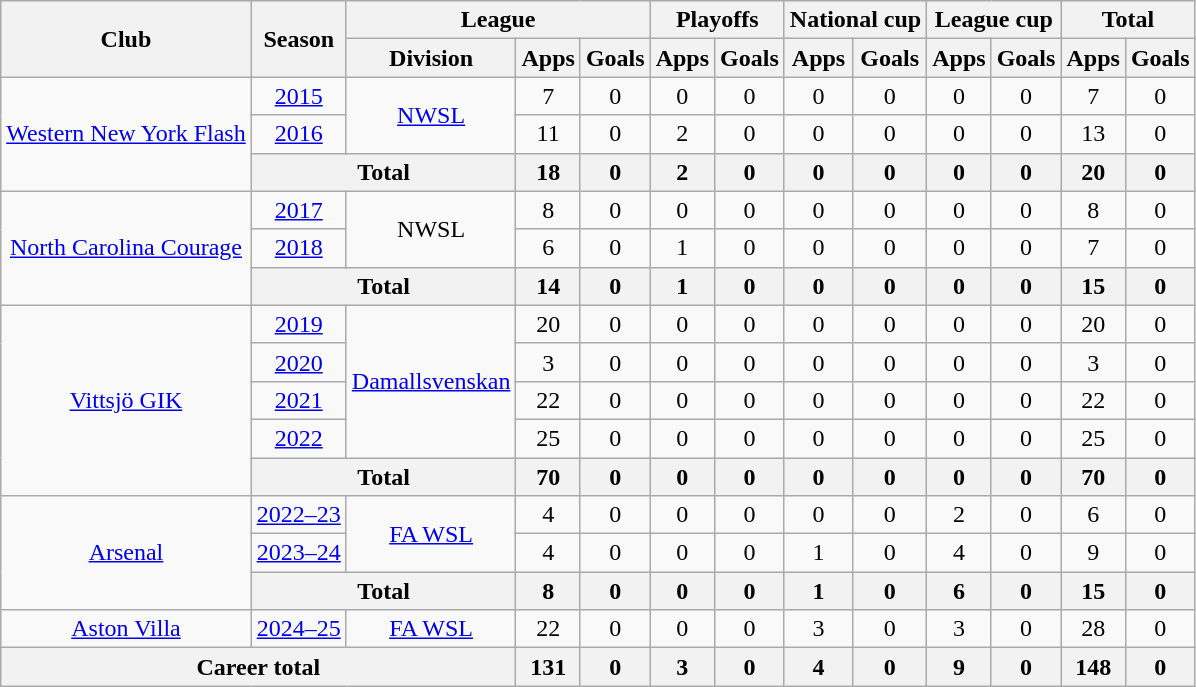<table class="wikitable" style="text-align:center">
<tr>
<th rowspan="2">Club</th>
<th rowspan="2">Season</th>
<th colspan="3">League</th>
<th colspan="2">Playoffs</th>
<th colspan="2">National cup</th>
<th colspan="2">League cup</th>
<th colspan="2">Total</th>
</tr>
<tr>
<th>Division</th>
<th>Apps</th>
<th>Goals</th>
<th>Apps</th>
<th>Goals</th>
<th>Apps</th>
<th>Goals</th>
<th>Apps</th>
<th>Goals</th>
<th>Apps</th>
<th>Goals</th>
</tr>
<tr>
<td rowspan="3"><a href='#'>Western New York Flash</a></td>
<td><a href='#'>2015</a></td>
<td rowspan="2"><a href='#'>NWSL</a></td>
<td>7</td>
<td>0</td>
<td>0</td>
<td>0</td>
<td>0</td>
<td>0</td>
<td>0</td>
<td>0</td>
<td>7</td>
<td>0</td>
</tr>
<tr>
<td><a href='#'>2016</a></td>
<td>11</td>
<td>0</td>
<td>2</td>
<td>0</td>
<td>0</td>
<td>0</td>
<td>0</td>
<td>0</td>
<td>13</td>
<td>0</td>
</tr>
<tr>
<th colspan="2">Total</th>
<th>18</th>
<th>0</th>
<th>2</th>
<th>0</th>
<th>0</th>
<th>0</th>
<th>0</th>
<th>0</th>
<th>20</th>
<th>0</th>
</tr>
<tr>
<td rowspan="3"><a href='#'>North Carolina Courage</a></td>
<td><a href='#'>2017</a></td>
<td rowspan="2">NWSL</td>
<td>8</td>
<td>0</td>
<td>0</td>
<td>0</td>
<td>0</td>
<td>0</td>
<td>0</td>
<td>0</td>
<td>8</td>
<td>0</td>
</tr>
<tr>
<td><a href='#'>2018</a></td>
<td>6</td>
<td>0</td>
<td>1</td>
<td>0</td>
<td>0</td>
<td>0</td>
<td>0</td>
<td>0</td>
<td>7</td>
<td>0</td>
</tr>
<tr>
<th colspan="2">Total</th>
<th>14</th>
<th>0</th>
<th>1</th>
<th>0</th>
<th>0</th>
<th>0</th>
<th>0</th>
<th>0</th>
<th>15</th>
<th>0</th>
</tr>
<tr>
<td rowspan="5"><a href='#'>Vittsjö GIK</a></td>
<td><a href='#'>2019</a></td>
<td rowspan="4"><a href='#'>Damallsvenskan</a></td>
<td>20</td>
<td>0</td>
<td>0</td>
<td>0</td>
<td>0</td>
<td>0</td>
<td>0</td>
<td>0</td>
<td>20</td>
<td>0</td>
</tr>
<tr>
<td><a href='#'>2020</a></td>
<td>3</td>
<td>0</td>
<td>0</td>
<td>0</td>
<td>0</td>
<td>0</td>
<td>0</td>
<td>0</td>
<td>3</td>
<td>0</td>
</tr>
<tr>
<td><a href='#'>2021</a></td>
<td>22</td>
<td>0</td>
<td>0</td>
<td>0</td>
<td>0</td>
<td>0</td>
<td>0</td>
<td>0</td>
<td>22</td>
<td>0</td>
</tr>
<tr>
<td><a href='#'>2022</a></td>
<td>25</td>
<td>0</td>
<td>0</td>
<td>0</td>
<td>0</td>
<td>0</td>
<td>0</td>
<td>0</td>
<td>25</td>
<td>0</td>
</tr>
<tr>
<th colspan="2">Total</th>
<th>70</th>
<th>0</th>
<th>0</th>
<th>0</th>
<th>0</th>
<th>0</th>
<th>0</th>
<th>0</th>
<th>70</th>
<th>0</th>
</tr>
<tr>
<td rowspan="3"><a href='#'>Arsenal</a></td>
<td><a href='#'>2022–23</a></td>
<td rowspan="2"><a href='#'>FA WSL</a></td>
<td>4</td>
<td>0</td>
<td>0</td>
<td>0</td>
<td>0</td>
<td>0</td>
<td>2</td>
<td>0</td>
<td>6</td>
<td>0</td>
</tr>
<tr>
<td><a href='#'>2023–24</a></td>
<td>4</td>
<td>0</td>
<td>0</td>
<td>0</td>
<td>1</td>
<td>0</td>
<td>4</td>
<td>0</td>
<td>9</td>
<td>0</td>
</tr>
<tr>
<th colspan="2">Total</th>
<th>8</th>
<th>0</th>
<th>0</th>
<th>0</th>
<th>1</th>
<th>0</th>
<th>6</th>
<th>0</th>
<th>15</th>
<th>0</th>
</tr>
<tr>
<td><a href='#'>Aston Villa</a></td>
<td><a href='#'>2024–25</a></td>
<td><a href='#'>FA WSL</a></td>
<td>22</td>
<td>0</td>
<td>0</td>
<td>0</td>
<td>3</td>
<td>0</td>
<td>3</td>
<td>0</td>
<td>28</td>
<td>0</td>
</tr>
<tr>
<th colspan="3">Career total</th>
<th>131</th>
<th>0</th>
<th>3</th>
<th>0</th>
<th>4</th>
<th>0</th>
<th>9</th>
<th>0</th>
<th>148</th>
<th>0</th>
</tr>
</table>
